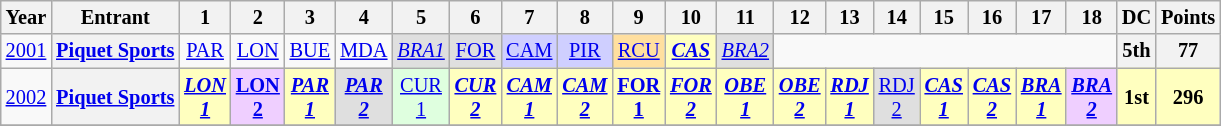<table class="wikitable" style="text-align:center; font-size:85%">
<tr>
<th>Year</th>
<th>Entrant</th>
<th>1</th>
<th>2</th>
<th>3</th>
<th>4</th>
<th>5</th>
<th>6</th>
<th>7</th>
<th>8</th>
<th>9</th>
<th>10</th>
<th>11</th>
<th>12</th>
<th>13</th>
<th>14</th>
<th>15</th>
<th>16</th>
<th>17</th>
<th>18</th>
<th>DC</th>
<th>Points</th>
</tr>
<tr>
<td><a href='#'>2001</a></td>
<th nowrap><a href='#'>Piquet Sports</a></th>
<td><a href='#'>PAR</a></td>
<td><a href='#'>LON</a></td>
<td><a href='#'>BUE</a></td>
<td><a href='#'>MDA</a></td>
<td style="background:#DFDFDF;"><em><a href='#'>BRA1</a></em><br></td>
<td style="background:#DFDFDF;"><a href='#'>FOR</a><br></td>
<td style="background:#CFCFFF;"><a href='#'>CAM</a><br></td>
<td style="background:#CFCFFF;"><a href='#'>PIR</a><br></td>
<td style="background:#FFDF9F;"><a href='#'>RCU</a><br></td>
<td style="background:#FFFFBF;"><strong><em><a href='#'>CAS</a></em></strong><br></td>
<td style="background:#DFDFDF;"><em><a href='#'>BRA2</a></em><br></td>
<td colspan=7></td>
<th>5th</th>
<th>77</th>
</tr>
<tr>
<td><a href='#'>2002</a></td>
<th nowrap><a href='#'>Piquet Sports</a></th>
<td style="background:#FFFFBF;"><strong><em><a href='#'>LON<br>1</a></em></strong><br></td>
<td style="background:#EFCFFF;"><strong><a href='#'>LON<br>2</a></strong><br></td>
<td style="background:#FFFFBF;"><strong><em><a href='#'>PAR<br>1</a></em></strong><br></td>
<td style="background:#DFDFDF;"><strong><em><a href='#'>PAR<br>2</a></em></strong><br></td>
<td style="background:#DFFFDF;"><a href='#'>CUR<br>1</a><br></td>
<td style="background:#FFFFBF;"><strong><em><a href='#'>CUR<br>2</a></em></strong><br></td>
<td style="background:#FFFFBF;"><strong><em><a href='#'>CAM<br>1</a></em></strong><br></td>
<td style="background:#FFFFBF;"><strong><em><a href='#'>CAM<br>2</a></em></strong><br></td>
<td style="background:#FFFFBF;"><strong><a href='#'>FOR<br>1</a></strong><br></td>
<td style="background:#FFFFBF;"><strong><em><a href='#'>FOR<br>2</a></em></strong><br></td>
<td style="background:#FFFFBF;"><strong><em><a href='#'>OBE<br>1</a></em></strong><br></td>
<td style="background:#FFFFBF;"><strong><em><a href='#'>OBE<br>2</a></em></strong><br></td>
<td style="background:#FFFFBF;"><strong><em><a href='#'>RDJ<br>1</a></em></strong><br></td>
<td style="background:#DFDFDF;"><a href='#'>RDJ<br>2</a><br></td>
<td style="background:#FFFFBF;"><strong><em><a href='#'>CAS<br>1</a></em></strong><br></td>
<td style="background:#FFFFBF;"><strong><em><a href='#'>CAS<br>2</a></em></strong><br></td>
<td style="background:#FFFFBF;"><strong><em><a href='#'>BRA<br>1</a></em></strong><br></td>
<td style="background:#EFCFFF;"><strong><em><a href='#'>BRA<br>2</a></em></strong><br></td>
<th style="background:#FFFFBF;">1st</th>
<th style="background:#FFFFBF;">296</th>
</tr>
<tr>
</tr>
</table>
